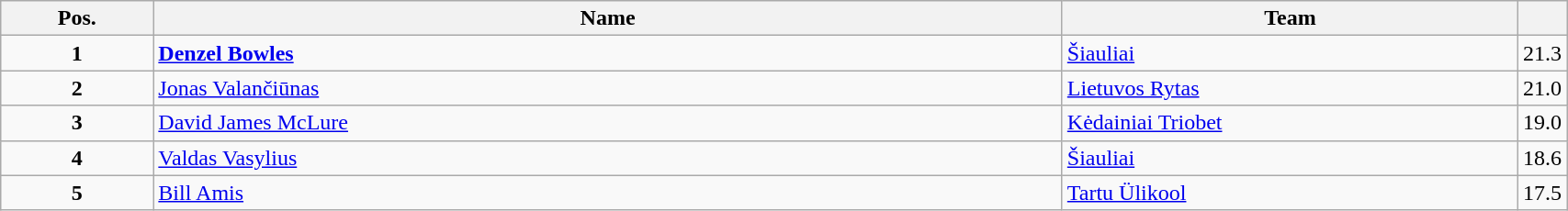<table class="wikitable" style="width:90%;">
<tr>
<th style="width:10%;">Pos.</th>
<th style="width:60%;">Name</th>
<th style="width:40%;">Team</th>
<th style="width:10%;"></th>
</tr>
<tr align=center>
<td><strong>1</strong></td>
<td align=left> <strong><a href='#'>Denzel Bowles</a></strong></td>
<td align=left> <a href='#'>Šiauliai</a></td>
<td>21.3</td>
</tr>
<tr align=center>
<td><strong>2</strong></td>
<td align=left> <a href='#'>Jonas Valančiūnas</a></td>
<td align=left> <a href='#'>Lietuvos Rytas</a></td>
<td>21.0</td>
</tr>
<tr align=center>
<td><strong>3</strong></td>
<td align=left> <a href='#'>David James McLure</a></td>
<td align=left> <a href='#'>Kėdainiai Triobet</a></td>
<td>19.0</td>
</tr>
<tr align=center>
<td><strong>4</strong></td>
<td align=left> <a href='#'>Valdas Vasylius</a></td>
<td align=left> <a href='#'>Šiauliai</a></td>
<td>18.6</td>
</tr>
<tr align=center>
<td><strong>5</strong></td>
<td align=left> <a href='#'>Bill Amis</a></td>
<td align=left> <a href='#'>Tartu Ülikool</a></td>
<td>17.5</td>
</tr>
</table>
